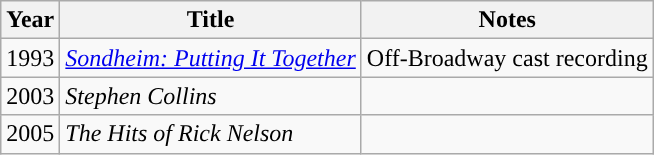<table class="wikitable sortable">
<tr>
<th>Year</th>
<th>Title</th>
<th class="unsortable">Notes</th>
</tr>
<tr>
<td>1993</td>
<td><em><a href='#'>Sondheim: Putting It Together</a></em></td>
<td>Off-Broadway cast recording</td>
</tr>
<tr>
<td>2003</td>
<td><em>Stephen Collins</em></td>
<td></td>
</tr>
<tr>
<td>2005</td>
<td><em>The Hits of Rick Nelson</em></td>
<td></td>
</tr>
</table>
